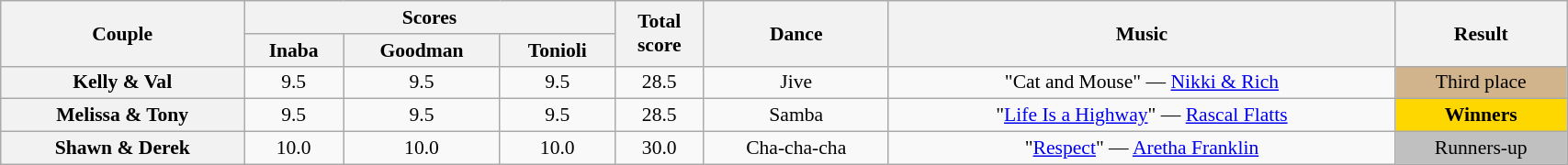<table class="wikitable sortable" style="text-align:center; font-size:90%; width:90%">
<tr>
<th scope="col" rowspan=2>Couple</th>
<th scope="col" colspan=3 class="unsortable">Scores</th>
<th scope="col" rowspan=2>Total<br>score</th>
<th scope="col" rowspan=2>Dance</th>
<th scope="col" rowspan=2 class="unsortable">Music</th>
<th scope="col" rowspan=2 class="unsortable">Result</th>
</tr>
<tr>
<th class="unsortable">Inaba</th>
<th class="unsortable">Goodman</th>
<th class="unsortable">Tonioli</th>
</tr>
<tr>
<th scope="row">Kelly & Val</th>
<td>9.5</td>
<td>9.5</td>
<td>9.5</td>
<td>28.5</td>
<td>Jive</td>
<td>"Cat and Mouse" — <a href='#'>Nikki & Rich</a></td>
<td bgcolor=tan>Third place</td>
</tr>
<tr>
<th scope="row">Melissa & Tony</th>
<td>9.5</td>
<td>9.5</td>
<td>9.5</td>
<td>28.5</td>
<td>Samba</td>
<td>"<a href='#'>Life Is a Highway</a>" — <a href='#'>Rascal Flatts</a></td>
<td bgcolor=gold><strong>Winners</strong></td>
</tr>
<tr>
<th scope="row">Shawn & Derek</th>
<td>10.0</td>
<td>10.0</td>
<td>10.0</td>
<td>30.0</td>
<td>Cha-cha-cha</td>
<td>"<a href='#'>Respect</a>" — <a href='#'>Aretha Franklin</a></td>
<td bgcolor=silver>Runners-up</td>
</tr>
</table>
